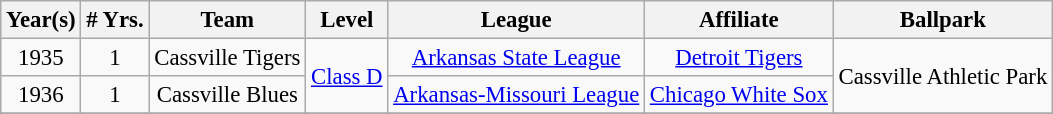<table class="wikitable" style="text-align:center; font-size: 95%;">
<tr>
<th>Year(s)</th>
<th># Yrs.</th>
<th>Team</th>
<th>Level</th>
<th>League</th>
<th>Affiliate</th>
<th>Ballpark</th>
</tr>
<tr>
<td>1935</td>
<td>1</td>
<td>Cassville Tigers</td>
<td rowspan=2><a href='#'>Class D</a></td>
<td><a href='#'>Arkansas State League</a></td>
<td><a href='#'>Detroit Tigers</a></td>
<td rowspan=2>Cassville Athletic Park</td>
</tr>
<tr>
<td>1936</td>
<td>1</td>
<td>Cassville Blues</td>
<td><a href='#'>Arkansas-Missouri League</a></td>
<td><a href='#'>Chicago White Sox</a></td>
</tr>
<tr>
</tr>
</table>
